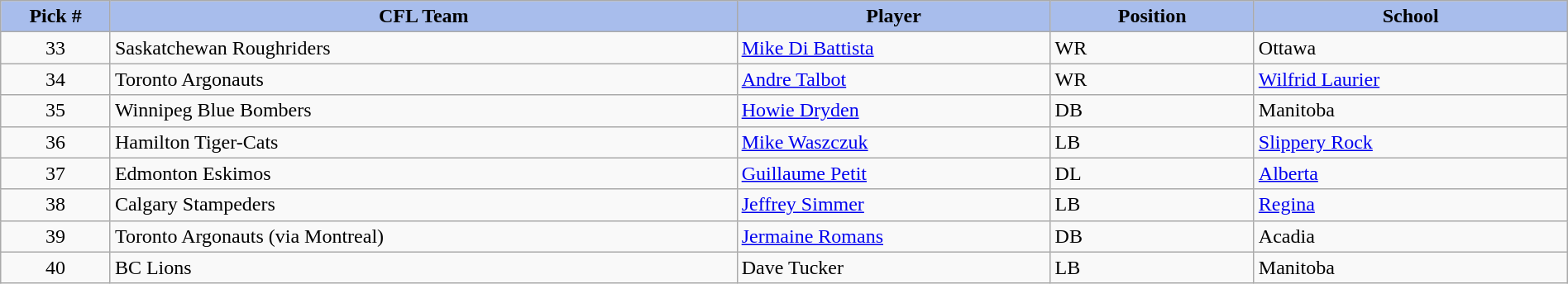<table class="wikitable" style="width: 100%">
<tr>
<th style="background:#A8BDEC;" width=7%>Pick #</th>
<th width=40% style="background:#A8BDEC;">CFL Team</th>
<th width=20% style="background:#A8BDEC;">Player</th>
<th width=13% style="background:#A8BDEC;">Position</th>
<th width=20% style="background:#A8BDEC;">School</th>
</tr>
<tr>
<td align=center>33</td>
<td>Saskatchewan Roughriders</td>
<td><a href='#'>Mike Di Battista</a></td>
<td>WR</td>
<td>Ottawa</td>
</tr>
<tr>
<td align=center>34</td>
<td>Toronto Argonauts</td>
<td><a href='#'>Andre Talbot</a></td>
<td>WR</td>
<td><a href='#'>Wilfrid Laurier</a></td>
</tr>
<tr>
<td align=center>35</td>
<td>Winnipeg Blue Bombers</td>
<td><a href='#'>Howie Dryden</a></td>
<td>DB</td>
<td>Manitoba</td>
</tr>
<tr>
<td align=center>36</td>
<td>Hamilton Tiger-Cats</td>
<td><a href='#'>Mike Waszczuk</a></td>
<td>LB</td>
<td><a href='#'>Slippery Rock</a></td>
</tr>
<tr>
<td align=center>37</td>
<td>Edmonton Eskimos</td>
<td><a href='#'>Guillaume Petit</a></td>
<td>DL</td>
<td><a href='#'>Alberta</a></td>
</tr>
<tr>
<td align=center>38</td>
<td>Calgary Stampeders</td>
<td><a href='#'>Jeffrey Simmer</a></td>
<td>LB</td>
<td><a href='#'>Regina</a></td>
</tr>
<tr>
<td align=center>39</td>
<td>Toronto Argonauts (via Montreal)</td>
<td><a href='#'>Jermaine Romans</a></td>
<td>DB</td>
<td>Acadia</td>
</tr>
<tr>
<td align=center>40</td>
<td>BC Lions</td>
<td>Dave Tucker</td>
<td>LB</td>
<td>Manitoba</td>
</tr>
</table>
